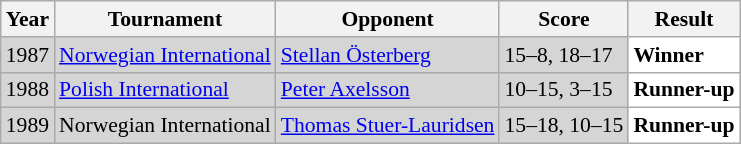<table class="sortable wikitable" style="font-size: 90%;">
<tr>
<th>Year</th>
<th>Tournament</th>
<th>Opponent</th>
<th>Score</th>
<th>Result</th>
</tr>
<tr style="background:#D5D5D5">
<td align="center">1987</td>
<td align="left"><a href='#'>Norwegian International</a></td>
<td align="left"> <a href='#'>Stellan Österberg</a></td>
<td align="left">15–8, 18–17</td>
<td style="text-align:left; background:white"> <strong>Winner</strong></td>
</tr>
<tr style="background:#D5D5D5">
<td align="center">1988</td>
<td align="left"><a href='#'>Polish International</a></td>
<td align="left"> <a href='#'>Peter Axelsson</a></td>
<td align="left">10–15, 3–15</td>
<td style="text-align:left; background:white"> <strong>Runner-up</strong></td>
</tr>
<tr style="background:#D5D5D5">
<td align="center">1989</td>
<td align="left">Norwegian International</td>
<td align="left"> <a href='#'>Thomas Stuer-Lauridsen</a></td>
<td align="left">15–18, 10–15</td>
<td style="text-align:left; background:white"> <strong>Runner-up</strong></td>
</tr>
</table>
